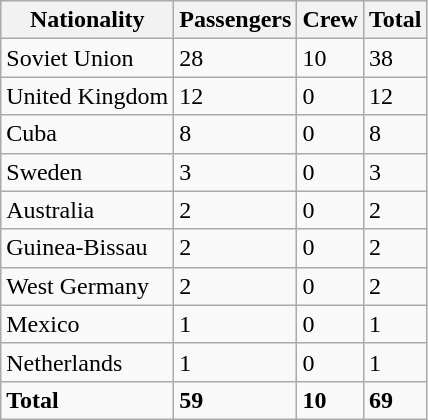<table class="wikitable">
<tr>
<th>Nationality</th>
<th>Passengers</th>
<th>Crew</th>
<th>Total</th>
</tr>
<tr>
<td>Soviet Union</td>
<td>28</td>
<td>10</td>
<td>38</td>
</tr>
<tr>
<td>United Kingdom</td>
<td>12</td>
<td>0</td>
<td>12</td>
</tr>
<tr>
<td>Cuba</td>
<td>8</td>
<td>0</td>
<td>8</td>
</tr>
<tr>
<td>Sweden</td>
<td>3</td>
<td>0</td>
<td>3</td>
</tr>
<tr>
<td>Australia</td>
<td>2</td>
<td>0</td>
<td>2</td>
</tr>
<tr>
<td>Guinea-Bissau</td>
<td>2</td>
<td>0</td>
<td>2</td>
</tr>
<tr>
<td>West Germany</td>
<td>2</td>
<td>0</td>
<td>2</td>
</tr>
<tr>
<td>Mexico</td>
<td>1</td>
<td>0</td>
<td>1</td>
</tr>
<tr>
<td>Netherlands</td>
<td>1</td>
<td>0</td>
<td>1</td>
</tr>
<tr style="font-weight:bold">
<td>Total</td>
<td>59</td>
<td>10</td>
<td>69</td>
</tr>
</table>
